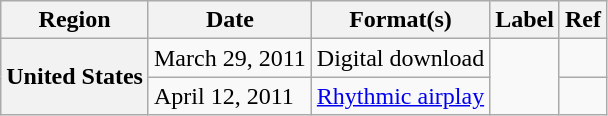<table class="wikitable plainrowheaders">
<tr>
<th scope="col">Region</th>
<th scope="col">Date</th>
<th scope="col">Format(s)</th>
<th scope="col">Label</th>
<th scope="col">Ref</th>
</tr>
<tr>
<th scope="row" rowspan="2">United States</th>
<td>March 29, 2011</td>
<td>Digital download</td>
<td rowspan="2"></td>
<td></td>
</tr>
<tr>
<td>April 12, 2011</td>
<td><a href='#'>Rhythmic airplay</a></td>
<td></td>
</tr>
</table>
